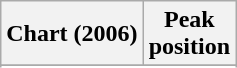<table class="wikitable sortable plainrowheaders" style="text-align:center">
<tr>
<th scope="col">Chart (2006)</th>
<th scope="col">Peak<br>position</th>
</tr>
<tr>
</tr>
<tr>
</tr>
<tr>
</tr>
<tr>
</tr>
<tr>
</tr>
<tr>
</tr>
<tr>
</tr>
<tr>
</tr>
<tr>
</tr>
<tr>
</tr>
<tr>
</tr>
</table>
